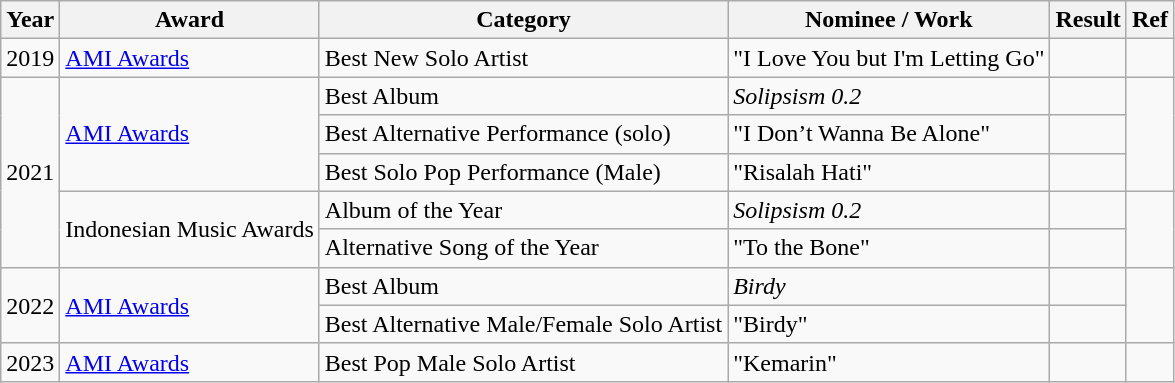<table class="wikitable">
<tr>
<th>Year</th>
<th>Award</th>
<th>Category</th>
<th>Nominee / Work</th>
<th>Result</th>
<th>Ref</th>
</tr>
<tr>
<td>2019</td>
<td><a href='#'>AMI Awards</a></td>
<td>Best New Solo Artist</td>
<td>"I Love You but I'm Letting Go"</td>
<td></td>
<td></td>
</tr>
<tr>
<td rowspan=5>2021</td>
<td rowspan=3><a href='#'>AMI Awards</a></td>
<td>Best Album</td>
<td><em>Solipsism 0.2</em></td>
<td></td>
<td rowspan=3></td>
</tr>
<tr>
<td>Best Alternative Performance (solo)</td>
<td>"I Don’t Wanna Be Alone"</td>
<td></td>
</tr>
<tr>
<td>Best Solo Pop Performance (Male)</td>
<td>"Risalah Hati"</td>
<td></td>
</tr>
<tr>
<td rowspan="2">Indonesian Music Awards</td>
<td>Album of the Year</td>
<td><em>Solipsism 0.2</em></td>
<td></td>
<td rowspan="2"></td>
</tr>
<tr>
<td>Alternative Song of the Year</td>
<td>"To the Bone"</td>
<td></td>
</tr>
<tr>
<td rowspan=2>2022</td>
<td rowspan=2><a href='#'>AMI Awards</a></td>
<td>Best Album</td>
<td><em>Birdy</em></td>
<td></td>
<td rowspan=2></td>
</tr>
<tr>
<td>Best Alternative Male/Female Solo Artist</td>
<td>"Birdy"</td>
<td></td>
</tr>
<tr>
<td>2023</td>
<td><a href='#'>AMI Awards</a></td>
<td>Best Pop Male Solo Artist</td>
<td>"Kemarin"</td>
<td></td>
<td></td>
</tr>
</table>
